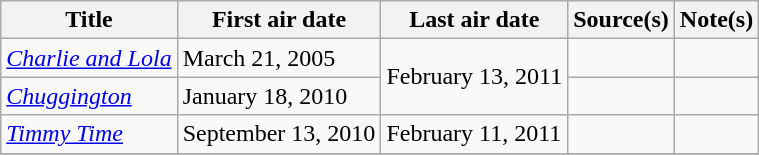<table class="wikitable sortable">
<tr>
<th>Title</th>
<th>First air date</th>
<th>Last air date</th>
<th>Source(s)</th>
<th>Note(s)</th>
</tr>
<tr>
<td><em><a href='#'>Charlie and Lola</a></em></td>
<td>March 21, 2005</td>
<td rowspan="2">February 13, 2011</td>
<td></td>
<td></td>
</tr>
<tr>
<td><em><a href='#'>Chuggington</a></em></td>
<td>January 18, 2010</td>
<td></td>
<td></td>
</tr>
<tr>
<td><em><a href='#'>Timmy Time</a></em></td>
<td>September 13, 2010</td>
<td>February 11, 2011</td>
<td></td>
<td></td>
</tr>
<tr>
</tr>
</table>
